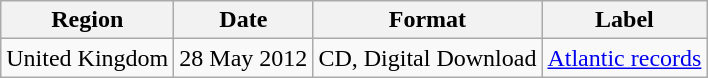<table class=wikitable>
<tr>
<th>Region</th>
<th>Date</th>
<th>Format</th>
<th>Label</th>
</tr>
<tr>
<td>United Kingdom</td>
<td>28 May 2012</td>
<td>CD, Digital Download</td>
<td><a href='#'>Atlantic records</a></td>
</tr>
</table>
